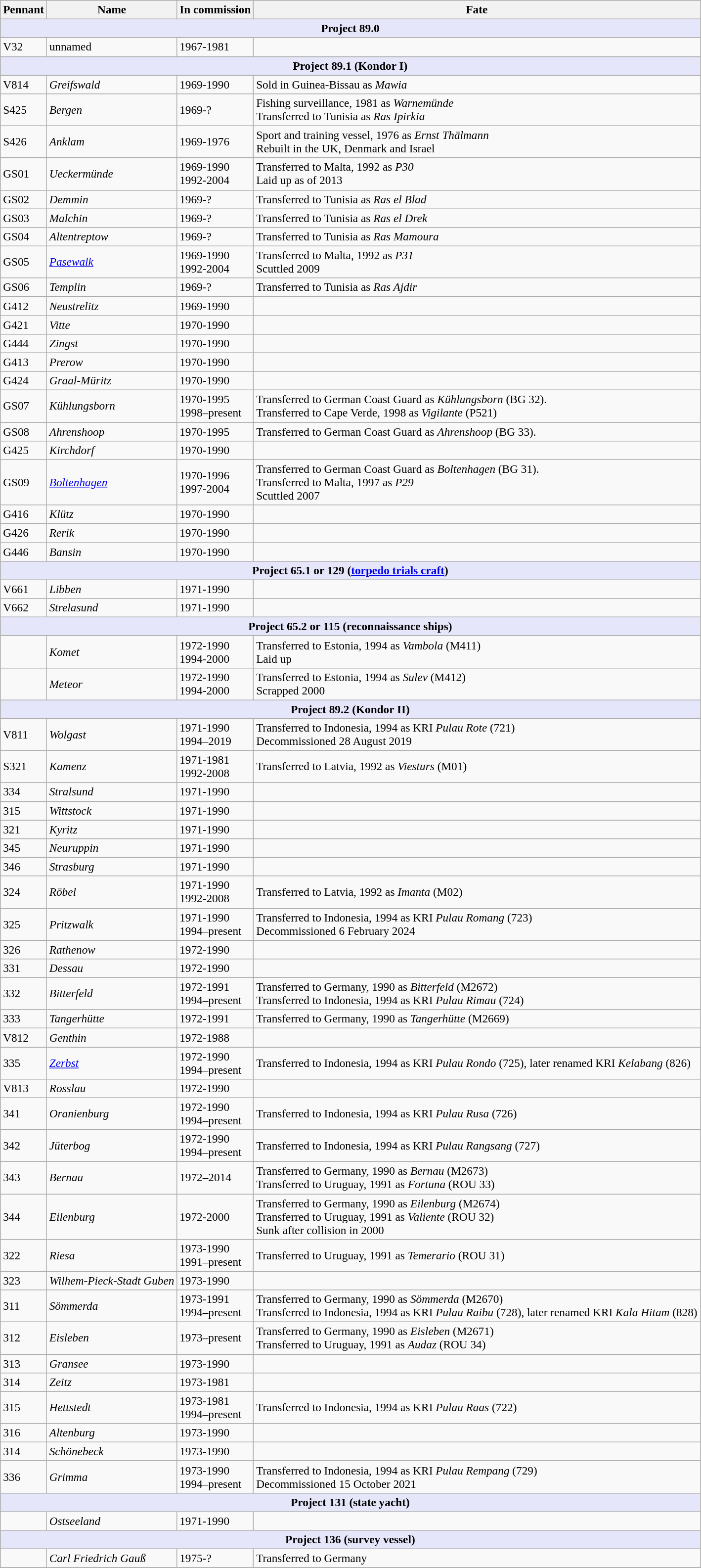<table class="wikitable" style="font-size:97%;">
<tr valign=top>
<th>Pennant</th>
<th>Name</th>
<th>In commission</th>
<th>Fate</th>
</tr>
<tr>
<th colspan="4" style="background: lavender;">Project 89.0</th>
</tr>
<tr>
<td>V32</td>
<td>unnamed</td>
<td>1967-1981</td>
<td></td>
</tr>
<tr>
<th colspan="4" style="background: lavender;">Project 89.1 (Kondor I)</th>
</tr>
<tr>
<td>V814</td>
<td><em>Greifswald</em></td>
<td>1969-1990</td>
<td>Sold in Guinea-Bissau as <em>Mawia</em></td>
</tr>
<tr>
<td>S425</td>
<td><em>Bergen</em></td>
<td>1969-?</td>
<td>Fishing surveillance, 1981 as <em>Warnemünde</em><br>Transferred to Tunisia as <em>Ras Ipirkia</em></td>
</tr>
<tr>
<td>S426</td>
<td><em>Anklam</em></td>
<td>1969-1976</td>
<td>Sport and training vessel, 1976 as <em>Ernst Thälmann</em><br>Rebuilt in the UK, Denmark and Israel</td>
</tr>
<tr>
<td>GS01</td>
<td><em>Ueckermünde</em></td>
<td>1969-1990<br>1992-2004</td>
<td>Transferred to Malta, 1992 as <em>P30</em><br>Laid up as of 2013</td>
</tr>
<tr>
<td>GS02</td>
<td><em>Demmin</em></td>
<td>1969-?</td>
<td>Transferred to Tunisia as <em>Ras el Blad</em></td>
</tr>
<tr>
<td>GS03</td>
<td><em>Malchin</em></td>
<td>1969-?</td>
<td>Transferred to Tunisia as <em>Ras el Drek</em></td>
</tr>
<tr>
<td>GS04</td>
<td><em>Altentreptow</em></td>
<td>1969-?</td>
<td>Transferred to Tunisia as <em>Ras Mamoura</em></td>
</tr>
<tr>
<td>GS05</td>
<td><em><a href='#'>Pasewalk</a></em></td>
<td>1969-1990<br>1992-2004</td>
<td>Transferred to Malta, 1992 as <em>P31</em><br>Scuttled 2009</td>
</tr>
<tr>
<td>GS06</td>
<td><em>Templin</em></td>
<td>1969-?</td>
<td>Transferred to Tunisia as <em>Ras Ajdir</em></td>
</tr>
<tr>
<td>G412</td>
<td><em>Neustrelitz</em></td>
<td>1969-1990</td>
<td></td>
</tr>
<tr>
<td>G421</td>
<td><em>Vitte</em></td>
<td>1970-1990</td>
<td></td>
</tr>
<tr>
<td>G444</td>
<td><em>Zingst</em></td>
<td>1970-1990</td>
<td></td>
</tr>
<tr>
<td>G413</td>
<td><em>Prerow</em></td>
<td>1970-1990</td>
<td></td>
</tr>
<tr>
<td>G424</td>
<td><em>Graal-Müritz</em></td>
<td>1970-1990</td>
<td></td>
</tr>
<tr>
<td>GS07</td>
<td><em>Kühlungsborn</em></td>
<td>1970-1995<br>1998–present</td>
<td>Transferred to German Coast Guard as <em>Kühlungsborn</em> (BG 32).<br>Transferred to Cape Verde, 1998 as <em>Vigilante</em> (P521)</td>
</tr>
<tr>
<td>GS08</td>
<td><em>Ahrenshoop</em></td>
<td>1970-1995</td>
<td>Transferred to German Coast Guard as <em>Ahrenshoop</em> (BG 33).</td>
</tr>
<tr>
<td>G425</td>
<td><em>Kirchdorf</em></td>
<td>1970-1990</td>
<td></td>
</tr>
<tr>
<td>GS09</td>
<td><em><a href='#'>Boltenhagen</a></em></td>
<td>1970-1996<br>1997-2004</td>
<td>Transferred to German Coast Guard as <em>Boltenhagen</em> (BG 31).<br>Transferred to Malta, 1997 as <em>P29</em><br>Scuttled 2007</td>
</tr>
<tr>
<td>G416</td>
<td><em>Klütz</em></td>
<td>1970-1990</td>
<td></td>
</tr>
<tr>
<td>G426</td>
<td><em>Rerik</em></td>
<td>1970-1990</td>
<td></td>
</tr>
<tr>
<td>G446</td>
<td><em>Bansin</em></td>
<td>1970-1990</td>
<td></td>
</tr>
<tr>
<th colspan="4" style="background: lavender;">Project 65.1 or 129 (<a href='#'>torpedo trials craft</a>)</th>
</tr>
<tr>
<td>V661</td>
<td><em>Libben</em></td>
<td>1971-1990</td>
<td></td>
</tr>
<tr>
<td>V662</td>
<td><em>Strelasund</em></td>
<td>1971-1990</td>
<td></td>
</tr>
<tr>
<th colspan="4" style="background: lavender;">Project 65.2 or 115 (reconnaissance ships)</th>
</tr>
<tr>
<td></td>
<td><em>Komet</em></td>
<td>1972-1990<br>1994-2000</td>
<td>Transferred to Estonia, 1994 as <em>Vambola</em> (M411)<br>Laid up</td>
</tr>
<tr>
<td></td>
<td><em>Meteor</em></td>
<td>1972-1990<br>1994-2000</td>
<td>Transferred to Estonia, 1994 as <em>Sulev</em> (M412)<br>Scrapped 2000</td>
</tr>
<tr>
<th colspan="4" style="background: lavender;">Project 89.2 (Kondor II)</th>
</tr>
<tr>
<td>V811</td>
<td><em>Wolgast</em></td>
<td>1971-1990<br>1994–2019</td>
<td>Transferred to Indonesia, 1994 as KRI <em>Pulau Rote</em> (721)<br>Decommissioned 28 August 2019</td>
</tr>
<tr>
<td>S321</td>
<td><em>Kamenz</em></td>
<td>1971-1981<br>1992-2008</td>
<td>Transferred to Latvia, 1992 as <em>Viesturs</em> (M01)</td>
</tr>
<tr>
<td>334</td>
<td><em>Stralsund</em></td>
<td>1971-1990</td>
<td></td>
</tr>
<tr>
<td>315</td>
<td><em>Wittstock</em></td>
<td>1971-1990</td>
<td></td>
</tr>
<tr>
<td>321</td>
<td><em>Kyritz</em></td>
<td>1971-1990</td>
<td></td>
</tr>
<tr>
<td>345</td>
<td><em>Neuruppin</em></td>
<td>1971-1990</td>
<td></td>
</tr>
<tr>
<td>346</td>
<td><em>Strasburg</em></td>
<td>1971-1990</td>
<td></td>
</tr>
<tr>
<td>324</td>
<td><em>Röbel</em></td>
<td>1971-1990<br>1992-2008</td>
<td>Transferred to Latvia, 1992 as <em>Imanta</em> (M02)</td>
</tr>
<tr>
<td>325</td>
<td><em>Pritzwalk</em></td>
<td>1971-1990<br>1994–present</td>
<td>Transferred to Indonesia, 1994 as KRI <em>Pulau Romang</em> (723)<br>Decommissioned 6 February 2024</td>
</tr>
<tr>
<td>326</td>
<td><em>Rathenow</em></td>
<td>1972-1990</td>
<td></td>
</tr>
<tr>
<td>331</td>
<td><em>Dessau</em></td>
<td>1972-1990</td>
<td></td>
</tr>
<tr>
<td>332</td>
<td><em>Bitterfeld</em></td>
<td>1972-1991<br>1994–present</td>
<td>Transferred to Germany, 1990 as <em>Bitterfeld</em> (M2672)<br>Transferred to Indonesia, 1994 as KRI <em>Pulau Rimau</em> (724)</td>
</tr>
<tr>
<td>333</td>
<td><em>Tangerhütte</em></td>
<td>1972-1991</td>
<td>Transferred to Germany, 1990 as <em>Tangerhütte</em> (M2669)</td>
</tr>
<tr>
<td>V812</td>
<td><em>Genthin</em></td>
<td>1972-1988</td>
<td></td>
</tr>
<tr>
<td>335</td>
<td><a href='#'><em>Zerbst</em></a></td>
<td>1972-1990<br>1994–present</td>
<td>Transferred to Indonesia, 1994 as KRI <em>Pulau Rondo</em> (725), later renamed KRI <em>Kelabang</em> (826)</td>
</tr>
<tr>
<td>V813</td>
<td><em>Rosslau</em></td>
<td>1972-1990</td>
<td></td>
</tr>
<tr>
<td>341</td>
<td><em>Oranienburg</em></td>
<td>1972-1990<br>1994–present</td>
<td>Transferred to Indonesia, 1994 as KRI <em>Pulau Rusa</em> (726)</td>
</tr>
<tr>
<td>342</td>
<td><em>Jüterbog</em></td>
<td>1972-1990<br>1994–present</td>
<td>Transferred to Indonesia, 1994 as KRI <em>Pulau Rangsang</em> (727)</td>
</tr>
<tr>
<td>343</td>
<td><em>Bernau</em></td>
<td>1972–2014</td>
<td>Transferred to Germany, 1990 as <em>Bernau</em> (M2673)<br>Transferred to Uruguay, 1991 as <em>Fortuna</em> (ROU 33)</td>
</tr>
<tr>
<td>344</td>
<td><em>Eilenburg</em></td>
<td>1972-2000</td>
<td>Transferred to Germany, 1990 as <em>Eilenburg</em> (M2674)<br>Transferred to Uruguay, 1991 as <em>Valiente</em> (ROU 32)<br>Sunk after collision in 2000</td>
</tr>
<tr>
<td>322</td>
<td><em>Riesa</em></td>
<td>1973-1990<br>1991–present</td>
<td>Transferred to Uruguay, 1991 as <em>Temerario</em> (ROU 31)</td>
</tr>
<tr>
<td>323</td>
<td><em>Wilhem-Pieck-Stadt Guben</em></td>
<td>1973-1990</td>
<td></td>
</tr>
<tr>
<td>311</td>
<td><em>Sömmerda</em></td>
<td>1973-1991<br>1994–present</td>
<td>Transferred to Germany, 1990 as <em>Sömmerda</em> (M2670)<br>Transferred to Indonesia, 1994 as KRI <em>Pulau Raibu</em> (728), later renamed KRI <em>Kala Hitam</em> (828)</td>
</tr>
<tr>
<td>312</td>
<td><em>Eisleben</em></td>
<td>1973–present</td>
<td>Transferred to Germany, 1990 as <em>Eisleben</em> (M2671)<br>Transferred to Uruguay, 1991 as <em>Audaz</em> (ROU 34)</td>
</tr>
<tr>
<td>313</td>
<td><em>Gransee</em></td>
<td>1973-1990</td>
<td></td>
</tr>
<tr>
<td>314</td>
<td><em>Zeitz</em></td>
<td>1973-1981</td>
<td></td>
</tr>
<tr>
<td>315</td>
<td><em>Hettstedt</em></td>
<td>1973-1981<br>1994–present</td>
<td>Transferred to Indonesia, 1994 as KRI <em>Pulau Raas</em> (722)</td>
</tr>
<tr>
<td>316</td>
<td><em>Altenburg</em></td>
<td>1973-1990</td>
<td></td>
</tr>
<tr>
<td>314</td>
<td><em>Schönebeck</em></td>
<td>1973-1990</td>
<td></td>
</tr>
<tr>
<td>336</td>
<td><em>Grimma</em></td>
<td>1973-1990<br>1994–present</td>
<td>Transferred to Indonesia, 1994 as KRI <em>Pulau Rempang</em> (729)<br>Decommissioned 15 October 2021</td>
</tr>
<tr>
<th colspan="4" style="background: lavender;">Project 131 (state yacht)</th>
</tr>
<tr>
<td></td>
<td><em>Ostseeland</em></td>
<td>1971-1990</td>
<td></td>
</tr>
<tr>
<th colspan="4" style="background: lavender;">Project 136 (survey vessel)</th>
</tr>
<tr>
<td></td>
<td><em>Carl Friedrich Gauß</em></td>
<td>1975-?</td>
<td>Transferred to Germany</td>
</tr>
<tr>
</tr>
</table>
